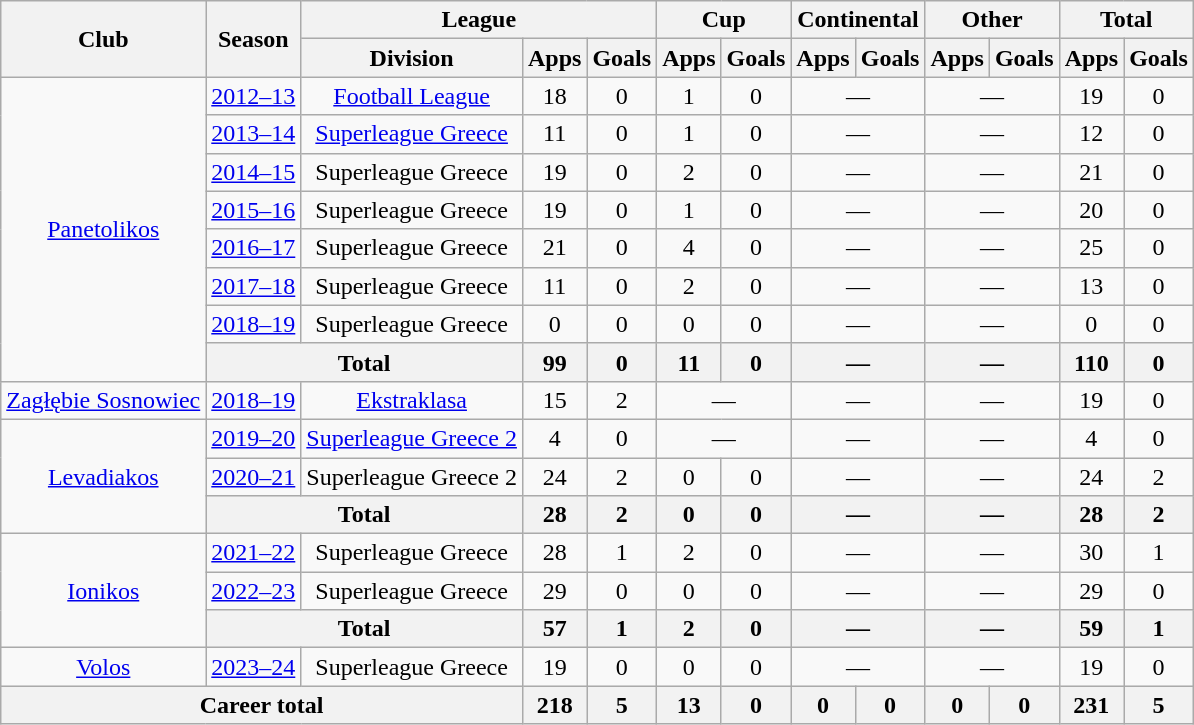<table class="wikitable" style="text-align:center">
<tr>
<th rowspan=2>Club</th>
<th rowspan=2>Season</th>
<th colspan=3>League</th>
<th colspan=2>Cup</th>
<th colspan=2>Continental</th>
<th colspan=2>Other</th>
<th colspan=2>Total</th>
</tr>
<tr>
<th>Division</th>
<th>Apps</th>
<th>Goals</th>
<th>Apps</th>
<th>Goals</th>
<th>Apps</th>
<th>Goals</th>
<th>Apps</th>
<th>Goals</th>
<th>Apps</th>
<th>Goals</th>
</tr>
<tr>
<td rowspan="8"><a href='#'>Panetolikos</a></td>
<td><a href='#'>2012–13</a></td>
<td><a href='#'>Football League</a></td>
<td>18</td>
<td>0</td>
<td>1</td>
<td>0</td>
<td colspan="2">—</td>
<td colspan="2">—</td>
<td>19</td>
<td>0</td>
</tr>
<tr>
<td><a href='#'>2013–14</a></td>
<td><a href='#'>Superleague Greece</a></td>
<td>11</td>
<td>0</td>
<td>1</td>
<td>0</td>
<td colspan="2">—</td>
<td colspan="2">—</td>
<td>12</td>
<td>0</td>
</tr>
<tr>
<td><a href='#'>2014–15</a></td>
<td>Superleague Greece</td>
<td>19</td>
<td>0</td>
<td>2</td>
<td>0</td>
<td colspan="2">—</td>
<td colspan="2">—</td>
<td>21</td>
<td>0</td>
</tr>
<tr>
<td><a href='#'>2015–16</a></td>
<td>Superleague Greece</td>
<td>19</td>
<td>0</td>
<td>1</td>
<td>0</td>
<td colspan="2">—</td>
<td colspan="2">—</td>
<td>20</td>
<td>0</td>
</tr>
<tr>
<td><a href='#'>2016–17</a></td>
<td>Superleague Greece</td>
<td>21</td>
<td>0</td>
<td>4</td>
<td>0</td>
<td colspan="2">—</td>
<td colspan="2">—</td>
<td>25</td>
<td>0</td>
</tr>
<tr>
<td><a href='#'>2017–18</a></td>
<td>Superleague Greece</td>
<td>11</td>
<td>0</td>
<td>2</td>
<td>0</td>
<td colspan="2">—</td>
<td colspan="2">—</td>
<td>13</td>
<td>0</td>
</tr>
<tr>
<td><a href='#'>2018–19</a></td>
<td>Superleague Greece</td>
<td>0</td>
<td>0</td>
<td>0</td>
<td>0</td>
<td colspan="2">—</td>
<td colspan="2">—</td>
<td>0</td>
<td>0</td>
</tr>
<tr>
<th colspan="2">Total</th>
<th>99</th>
<th>0</th>
<th>11</th>
<th>0</th>
<th colspan="2">—</th>
<th colspan="2">—</th>
<th>110</th>
<th>0</th>
</tr>
<tr>
<td><a href='#'>Zagłębie Sosnowiec</a></td>
<td><a href='#'>2018–19</a></td>
<td><a href='#'>Ekstraklasa</a></td>
<td>15</td>
<td>2</td>
<td colspan="2">—</td>
<td colspan="2">—</td>
<td colspan="2">—</td>
<td>19</td>
<td>0</td>
</tr>
<tr>
<td rowspan="3"><a href='#'>Levadiakos</a></td>
<td><a href='#'>2019–20</a></td>
<td><a href='#'>Superleague Greece 2</a></td>
<td>4</td>
<td>0</td>
<td colspan="2">—</td>
<td colspan="2">—</td>
<td colspan="2">—</td>
<td>4</td>
<td>0</td>
</tr>
<tr>
<td><a href='#'>2020–21</a></td>
<td>Superleague Greece 2</td>
<td>24</td>
<td>2</td>
<td>0</td>
<td>0</td>
<td colspan="2">—</td>
<td colspan="2">—</td>
<td>24</td>
<td>2</td>
</tr>
<tr>
<th colspan="2">Total</th>
<th>28</th>
<th>2</th>
<th>0</th>
<th>0</th>
<th colspan="2">—</th>
<th colspan="2">—</th>
<th>28</th>
<th>2</th>
</tr>
<tr>
<td rowspan="3"><a href='#'>Ionikos</a></td>
<td><a href='#'>2021–22</a></td>
<td>Superleague Greece</td>
<td>28</td>
<td>1</td>
<td>2</td>
<td>0</td>
<td colspan="2">—</td>
<td colspan="2">—</td>
<td>30</td>
<td>1</td>
</tr>
<tr>
<td><a href='#'>2022–23</a></td>
<td>Superleague Greece</td>
<td>29</td>
<td>0</td>
<td>0</td>
<td>0</td>
<td colspan="2">—</td>
<td colspan="2">—</td>
<td>29</td>
<td>0</td>
</tr>
<tr>
<th colspan="2">Total</th>
<th>57</th>
<th>1</th>
<th>2</th>
<th>0</th>
<th colspan="2">—</th>
<th colspan="2">—</th>
<th>59</th>
<th>1</th>
</tr>
<tr>
<td><a href='#'>Volos</a></td>
<td><a href='#'>2023–24</a></td>
<td>Superleague Greece</td>
<td>19</td>
<td>0</td>
<td>0</td>
<td>0</td>
<td colspan="2">—</td>
<td colspan="2">—</td>
<td>19</td>
<td>0</td>
</tr>
<tr>
<th colspan="3">Career total</th>
<th>218</th>
<th>5</th>
<th>13</th>
<th>0</th>
<th>0</th>
<th>0</th>
<th>0</th>
<th>0</th>
<th>231</th>
<th>5</th>
</tr>
</table>
